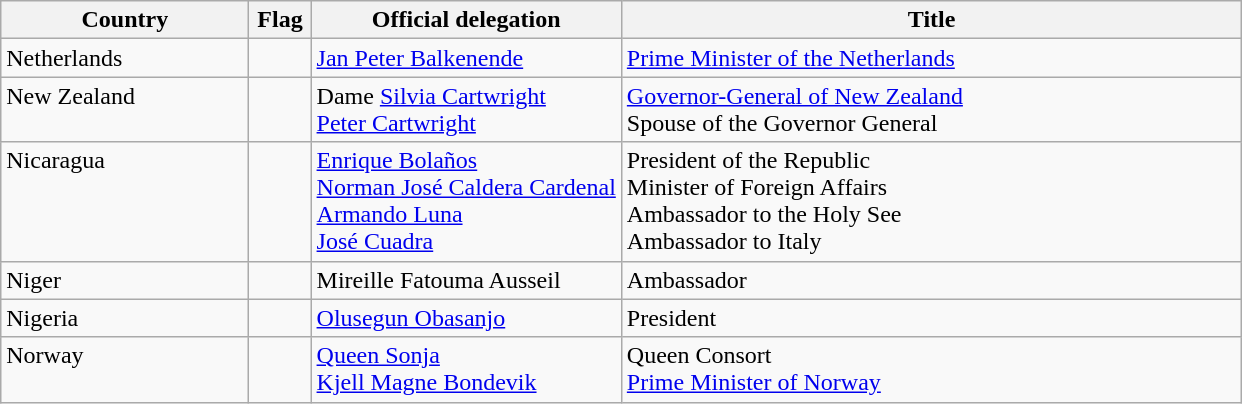<table class="wikitable">
<tr>
<th style="width:20%;">Country</th>
<th>Flag</th>
<th style="width:25%;">Official delegation</th>
<th style="width:50%;">Title</th>
</tr>
<tr valign="top">
<td>Netherlands</td>
<td></td>
<td><a href='#'>Jan Peter Balkenende</a></td>
<td><a href='#'>Prime Minister of the Netherlands</a></td>
</tr>
<tr valign="top">
<td>New Zealand</td>
<td></td>
<td>Dame <a href='#'>Silvia Cartwright</a><br><a href='#'>Peter Cartwright</a></td>
<td><a href='#'>Governor-General of New Zealand</a><br>Spouse of the Governor General</td>
</tr>
<tr valign="top">
<td>Nicaragua</td>
<td></td>
<td><a href='#'>Enrique Bolaños</a><br><a href='#'>Norman José Caldera Cardenal</a><br><a href='#'>Armando Luna</a><br><a href='#'>José Cuadra</a></td>
<td>President of the Republic<br>Minister of Foreign Affairs<br>Ambassador to the Holy See<br>Ambassador to Italy</td>
</tr>
<tr valign="top">
<td>Niger</td>
<td></td>
<td>Mireille Fatouma Ausseil</td>
<td>Ambassador</td>
</tr>
<tr valign="top">
<td>Nigeria</td>
<td></td>
<td><a href='#'>Olusegun Obasanjo</a></td>
<td>President</td>
</tr>
<tr valign="top">
<td>Norway</td>
<td></td>
<td><a href='#'>Queen Sonja</a><br><a href='#'>Kjell Magne Bondevik</a></td>
<td>Queen Consort<br><a href='#'>Prime Minister of Norway</a></td>
</tr>
</table>
